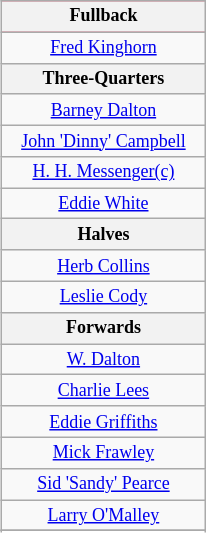<table class="wikitable" style="float:right; font-size:75%;">
<tr style="background:#f03;">
<th style="width:130px;">Fullback</th>
</tr>
<tr align=center>
<td><a href='#'>Fred Kinghorn</a></td>
</tr>
<tr align=center>
<th style="width:130px;">Three-Quarters</th>
</tr>
<tr align=center>
<td><a href='#'>Barney Dalton</a></td>
</tr>
<tr align=center>
<td><a href='#'>John 'Dinny' Campbell</a></td>
</tr>
<tr align=center>
<td><a href='#'>H. H. Messenger(c)</a></td>
</tr>
<tr align=center>
<td><a href='#'>Eddie White</a></td>
</tr>
<tr align=center>
<th style="width:130px;">Halves</th>
</tr>
<tr align=center>
<td><a href='#'>Herb Collins</a></td>
</tr>
<tr align=center>
<td><a href='#'>Leslie Cody</a></td>
</tr>
<tr align=center>
<th style="width:130px;">Forwards</th>
</tr>
<tr align=center>
<td><a href='#'>W. Dalton</a></td>
</tr>
<tr align=center>
<td><a href='#'>Charlie Lees</a></td>
</tr>
<tr align=center>
<td><a href='#'>Eddie Griffiths</a></td>
</tr>
<tr align=center>
<td><a href='#'>Mick Frawley</a></td>
</tr>
<tr align=center>
<td><a href='#'>Sid 'Sandy' Pearce</a></td>
</tr>
<tr align=center>
<td><a href='#'>Larry O'Malley</a></td>
</tr>
<tr align=center>
</tr>
<tr>
</tr>
</table>
